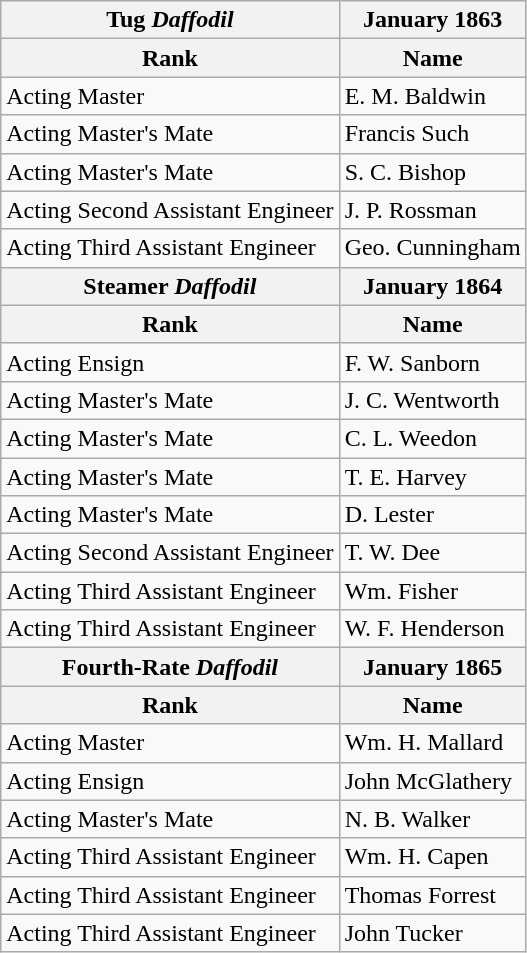<table class="wikitable">
<tr>
<th>Tug <em>Daffodil</em></th>
<th>January 1863</th>
</tr>
<tr>
<th>Rank</th>
<th>Name</th>
</tr>
<tr>
<td>Acting Master</td>
<td>E. M. Baldwin</td>
</tr>
<tr>
<td>Acting Master's Mate</td>
<td>Francis Such</td>
</tr>
<tr>
<td>Acting Master's Mate</td>
<td>S. C. Bishop</td>
</tr>
<tr>
<td>Acting Second Assistant Engineer</td>
<td>J. P. Rossman</td>
</tr>
<tr>
<td>Acting Third Assistant Engineer</td>
<td>Geo. Cunningham</td>
</tr>
<tr>
<th>Steamer <em>Daffodil</em></th>
<th>January 1864</th>
</tr>
<tr>
<th>Rank</th>
<th>Name</th>
</tr>
<tr>
<td>Acting Ensign</td>
<td>F. W. Sanborn</td>
</tr>
<tr>
<td>Acting Master's Mate</td>
<td>J. C. Wentworth</td>
</tr>
<tr>
<td>Acting Master's Mate</td>
<td>C. L. Weedon</td>
</tr>
<tr>
<td>Acting Master's Mate</td>
<td>T. E. Harvey</td>
</tr>
<tr>
<td>Acting Master's Mate</td>
<td>D. Lester</td>
</tr>
<tr>
<td>Acting Second Assistant Engineer</td>
<td>T. W. Dee</td>
</tr>
<tr>
<td>Acting Third Assistant Engineer</td>
<td>Wm. Fisher</td>
</tr>
<tr>
<td>Acting Third Assistant Engineer</td>
<td>W. F. Henderson</td>
</tr>
<tr>
<th>Fourth-Rate <em>Daffodil</em></th>
<th>January 1865</th>
</tr>
<tr>
<th>Rank</th>
<th>Name</th>
</tr>
<tr>
<td>Acting Master</td>
<td>Wm. H. Mallard</td>
</tr>
<tr>
<td>Acting Ensign</td>
<td>John McGlathery</td>
</tr>
<tr>
<td>Acting Master's Mate</td>
<td>N. B. Walker</td>
</tr>
<tr>
<td>Acting Third Assistant Engineer</td>
<td>Wm. H. Capen</td>
</tr>
<tr>
<td>Acting Third Assistant Engineer</td>
<td>Thomas Forrest</td>
</tr>
<tr>
<td>Acting Third Assistant Engineer</td>
<td>John Tucker</td>
</tr>
</table>
